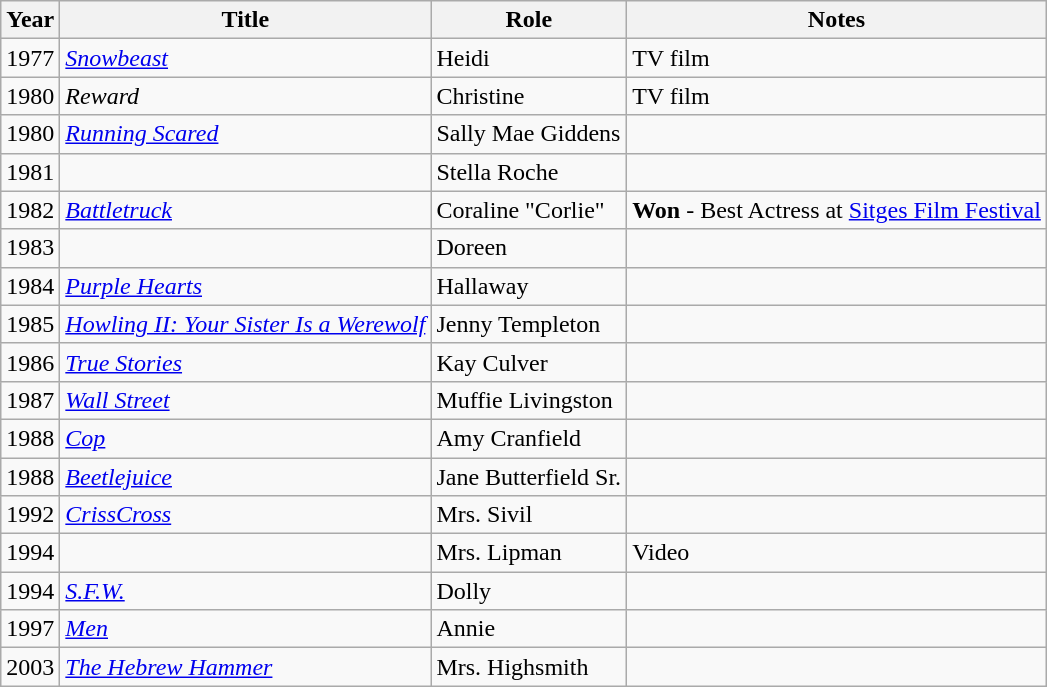<table class="wikitable sortable">
<tr>
<th>Year</th>
<th>Title</th>
<th>Role</th>
<th class="unsortable">Notes</th>
</tr>
<tr>
<td>1977</td>
<td><em><a href='#'>Snowbeast</a></em></td>
<td>Heidi</td>
<td>TV film</td>
</tr>
<tr>
<td>1980</td>
<td><em>Reward</em></td>
<td>Christine</td>
<td>TV film</td>
</tr>
<tr>
<td>1980</td>
<td><em><a href='#'>Running Scared</a></em></td>
<td>Sally Mae Giddens</td>
<td></td>
</tr>
<tr>
<td>1981</td>
<td><em></em></td>
<td>Stella Roche</td>
<td></td>
</tr>
<tr>
<td>1982</td>
<td><em><a href='#'>Battletruck</a></em></td>
<td>Coraline "Corlie"</td>
<td><strong>Won</strong> - Best Actress at <a href='#'>Sitges Film Festival</a></td>
</tr>
<tr>
<td>1983</td>
<td><em></em></td>
<td>Doreen</td>
<td></td>
</tr>
<tr>
<td>1984</td>
<td><em><a href='#'>Purple Hearts</a></em></td>
<td>Hallaway</td>
<td></td>
</tr>
<tr>
<td>1985</td>
<td><em><a href='#'>Howling II: Your Sister Is a Werewolf</a></em></td>
<td>Jenny Templeton</td>
<td></td>
</tr>
<tr>
<td>1986</td>
<td><em><a href='#'>True Stories</a></em></td>
<td>Kay Culver</td>
<td></td>
</tr>
<tr>
<td>1987</td>
<td><em><a href='#'>Wall Street</a></em></td>
<td>Muffie Livingston</td>
<td></td>
</tr>
<tr>
<td>1988</td>
<td><em><a href='#'>Cop</a></em></td>
<td>Amy Cranfield</td>
<td></td>
</tr>
<tr>
<td>1988</td>
<td><em><a href='#'>Beetlejuice</a></em></td>
<td>Jane Butterfield Sr.</td>
<td></td>
</tr>
<tr>
<td>1992</td>
<td><em><a href='#'>CrissCross</a></em></td>
<td>Mrs. Sivil</td>
<td></td>
</tr>
<tr>
<td>1994</td>
<td><em></em></td>
<td>Mrs. Lipman</td>
<td>Video</td>
</tr>
<tr>
<td>1994</td>
<td><em><a href='#'>S.F.W.</a></em></td>
<td>Dolly</td>
<td></td>
</tr>
<tr>
<td>1997</td>
<td><em><a href='#'>Men</a></em></td>
<td>Annie</td>
<td></td>
</tr>
<tr>
<td>2003</td>
<td><em><a href='#'>The Hebrew Hammer</a></em></td>
<td>Mrs. Highsmith</td>
<td></td>
</tr>
</table>
